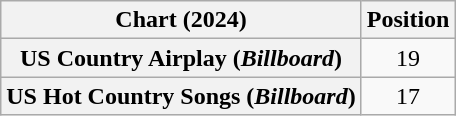<table class="wikitable sortable plainrowheaders" style="text-align:center">
<tr>
<th scope="col">Chart (2024)</th>
<th scope="col">Position</th>
</tr>
<tr>
<th scope="row">US Country Airplay (<em>Billboard</em>)</th>
<td>19</td>
</tr>
<tr>
<th scope="row">US Hot Country Songs (<em>Billboard</em>)</th>
<td>17</td>
</tr>
</table>
